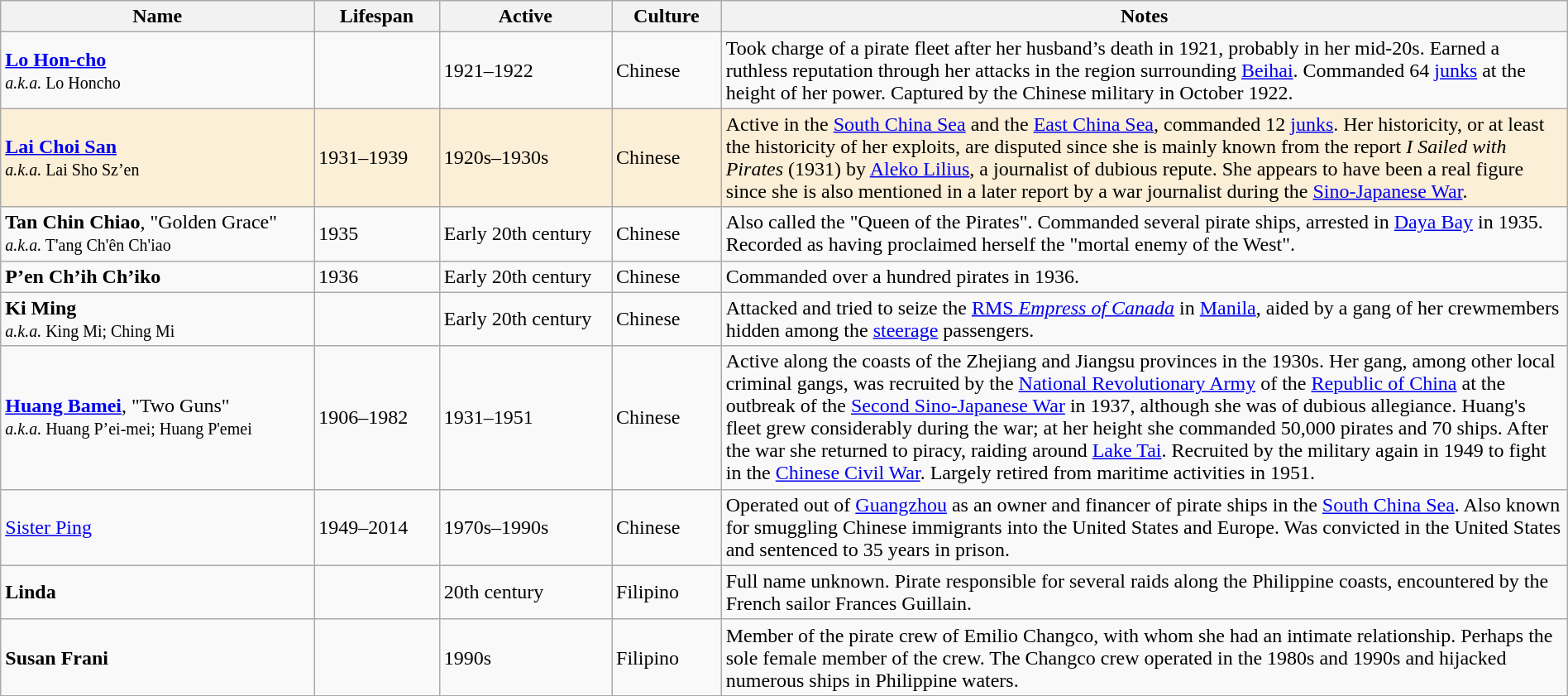<table class="wikitable" style="text-align:left; width:100%;">
<tr>
<th width="20%">Name</th>
<th width="8%">Lifespan</th>
<th width="11%">Active</th>
<th width="7%">Culture</th>
<th width="54%">Notes</th>
</tr>
<tr>
<td><strong><a href='#'>Lo Hon-cho</a></strong><br><small><em>a.k.a.</em> Lo Honcho</small></td>
<td></td>
<td>1921–1922</td>
<td>Chinese</td>
<td>Took charge of a pirate fleet after her husband’s death in 1921, probably in her mid-20s. Earned a ruthless reputation through her attacks in the region surrounding <a href='#'>Beihai</a>. Commanded 64 <a href='#'>junks</a> at the height of her power. Captured by the Chinese military in October 1922.</td>
</tr>
<tr>
<td style="background:#fcefd7;"><strong><a href='#'>Lai Choi San</a></strong><br><small><em>a.k.a.</em> Lai Sho Sz’en</small></td>
<td style="background:#fcefd7;"> 1931–1939</td>
<td style="background:#fcefd7;">1920s–1930s</td>
<td style="background:#fcefd7;">Chinese</td>
<td style="background:#fcefd7;">Active in the <a href='#'>South China Sea</a> and the <a href='#'>East China Sea</a>, commanded 12 <a href='#'>junks</a>. Her historicity, or at least the historicity of her exploits, are disputed since she is mainly known from the report <em>I Sailed with Pirates</em> (1931) by <a href='#'>Aleko Lilius</a>, a journalist of dubious repute. She appears to have been a real figure since she is also mentioned in a later report by a war journalist during the <a href='#'>Sino-Japanese War</a>.</td>
</tr>
<tr>
<td><strong>Tan Chin Chiao</strong>, "Golden Grace"<br><small><em>a.k.a.</em> T'ang Ch'ên Ch'iao</small></td>
<td> 1935</td>
<td>Early 20th century</td>
<td>Chinese</td>
<td>Also called the "Queen of the Pirates". Commanded several pirate ships, arrested in <a href='#'>Daya Bay</a> in 1935. Recorded as having proclaimed herself the "mortal enemy of the West".</td>
</tr>
<tr>
<td><strong>P’en Ch’ih Ch’iko</strong></td>
<td> 1936</td>
<td>Early 20th century</td>
<td>Chinese</td>
<td>Commanded over a hundred pirates in 1936.</td>
</tr>
<tr>
<td><strong>Ki Ming</strong><br><small><em>a.k.a.</em> King Mi; Ching Mi</small></td>
<td></td>
<td>Early 20th century</td>
<td>Chinese</td>
<td>Attacked and tried to seize the <a href='#'>RMS <em>Empress of Canada</em></a> in <a href='#'>Manila</a>, aided by a gang of her crewmembers hidden among the <a href='#'>steerage</a> passengers.</td>
</tr>
<tr>
<td><strong><a href='#'>Huang Bamei</a></strong>, "Two Guns"<br><small><em>a.k.a.</em> Huang P’ei-mei; Huang P'emei</small></td>
<td>1906–1982</td>
<td>1931–1951</td>
<td>Chinese</td>
<td>Active along the coasts of the Zhejiang and Jiangsu provinces in the 1930s. Her gang, among other local criminal gangs, was recruited by the <a href='#'>National Revolutionary Army</a> of the <a href='#'>Republic of China</a> at the outbreak of the <a href='#'>Second Sino-Japanese War</a> in 1937, although she was of dubious allegiance. Huang's fleet grew considerably during the war; at her height she commanded 50,000 pirates and 70 ships. After the war she returned to piracy, raiding around <a href='#'>Lake Tai</a>. Recruited by the military again in 1949 to fight in the <a href='#'>Chinese Civil War</a>. Largely retired from maritime activities in 1951.</td>
</tr>
<tr>
<td><a href='#'>Sister Ping</a></td>
<td>1949–2014</td>
<td>1970s–1990s</td>
<td>Chinese</td>
<td>Operated out of <a href='#'>Guangzhou</a> as an owner and financer of pirate ships in the <a href='#'>South China Sea</a>. Also known for smuggling Chinese immigrants into the United States and Europe. Was convicted in the United States and sentenced to 35 years in prison.</td>
</tr>
<tr>
<td><strong>Linda</strong></td>
<td></td>
<td>20th century</td>
<td>Filipino</td>
<td>Full name unknown. Pirate responsible for several raids along the Philippine coasts, encountered by the French sailor Frances Guillain.</td>
</tr>
<tr>
<td><strong>Susan Frani</strong></td>
<td></td>
<td>1990s</td>
<td>Filipino</td>
<td>Member of the pirate crew of Emilio Changco, with whom she had an intimate relationship. Perhaps the sole female member of the crew. The Changco crew operated in the 1980s and 1990s and hijacked numerous ships in Philippine waters.</td>
</tr>
</table>
